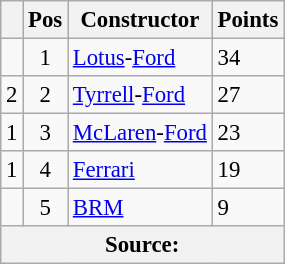<table class="wikitable" style="font-size: 95%;">
<tr>
<th></th>
<th>Pos</th>
<th>Constructor</th>
<th>Points</th>
</tr>
<tr>
<td align="left"></td>
<td align="center">1</td>
<td> <a href='#'>Lotus</a>-<a href='#'>Ford</a></td>
<td align="left">34</td>
</tr>
<tr>
<td align="left"> 2</td>
<td align="center">2</td>
<td> <a href='#'>Tyrrell</a>-<a href='#'>Ford</a></td>
<td align="left">27</td>
</tr>
<tr>
<td align="left"> 1</td>
<td align="center">3</td>
<td> <a href='#'>McLaren</a>-<a href='#'>Ford</a></td>
<td align="left">23</td>
</tr>
<tr>
<td align="left"> 1</td>
<td align="center">4</td>
<td> <a href='#'>Ferrari</a></td>
<td align="left">19</td>
</tr>
<tr>
<td align="left"></td>
<td align="center">5</td>
<td> <a href='#'>BRM</a></td>
<td align="left">9</td>
</tr>
<tr>
<th colspan=4>Source: </th>
</tr>
</table>
